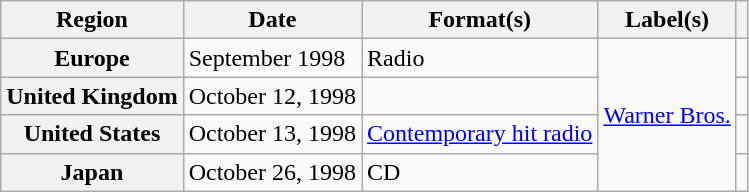<table class="wikitable plainrowheaders">
<tr>
<th scope="col">Region</th>
<th scope="col">Date</th>
<th scope="col">Format(s)</th>
<th scope="col">Label(s)</th>
<th scope="col"></th>
</tr>
<tr>
<th scope="row">Europe</th>
<td>September 1998</td>
<td>Radio</td>
<td rowspan="4"><a href='#'>Warner Bros.</a></td>
<td></td>
</tr>
<tr>
<th scope="row">United Kingdom</th>
<td>October 12, 1998</td>
<td></td>
<td></td>
</tr>
<tr>
<th scope="row">United States</th>
<td>October 13, 1998</td>
<td><a href='#'>Contemporary hit radio</a></td>
<td></td>
</tr>
<tr>
<th scope="row">Japan</th>
<td>October 26, 1998</td>
<td>CD</td>
<td></td>
</tr>
</table>
